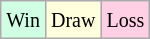<table class="wikitable">
<tr>
<td style="background-color: #d0ffe3;"><small>Win</small></td>
<td style="background-color: #ffffdd;"><small>Draw</small></td>
<td style="background-color: #ffd0e3;"><small>Loss</small></td>
</tr>
</table>
